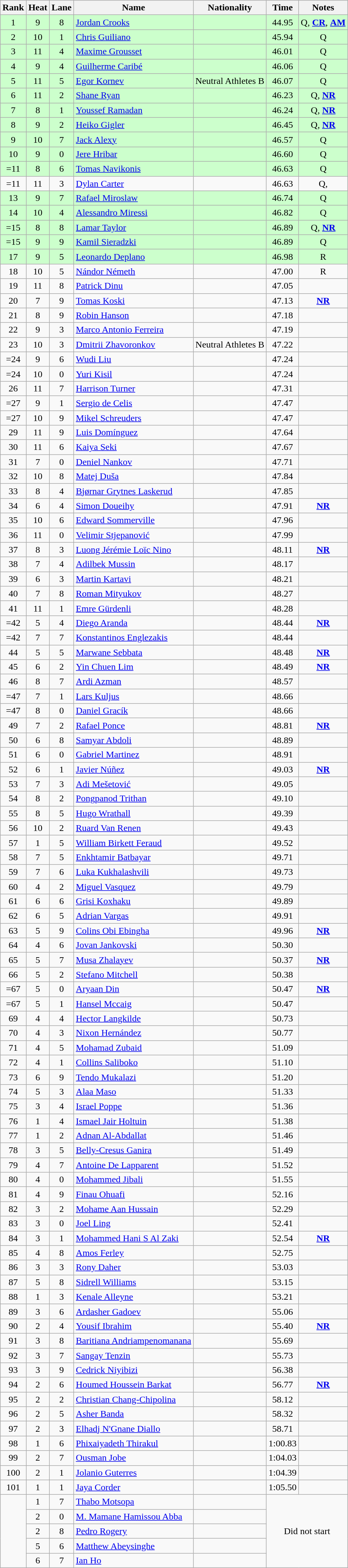<table class="wikitable sortable" style="text-align:center">
<tr>
<th>Rank</th>
<th>Heat</th>
<th>Lane</th>
<th>Name</th>
<th>Nationality</th>
<th>Time</th>
<th>Notes</th>
</tr>
<tr bgcolor=ccffcc>
<td>1</td>
<td>9</td>
<td>8</td>
<td align="left"><a href='#'>Jordan Crooks</a></td>
<td align="left"></td>
<td>44.95</td>
<td>Q, <a href='#'><strong>CR</strong></a>, <a href='#'><strong>AM</strong></a></td>
</tr>
<tr bgcolor=ccffcc>
<td>2</td>
<td>10</td>
<td>1</td>
<td align="left"><a href='#'>Chris Guiliano</a></td>
<td align="left"></td>
<td>45.94</td>
<td>Q</td>
</tr>
<tr bgcolor=ccffcc>
<td>3</td>
<td>11</td>
<td>4</td>
<td align="left"><a href='#'>Maxime Grousset</a></td>
<td align="left"></td>
<td>46.01</td>
<td>Q</td>
</tr>
<tr bgcolor=ccffcc>
<td>4</td>
<td>9</td>
<td>4</td>
<td align="left"><a href='#'>Guilherme Caribé</a></td>
<td align="left"></td>
<td>46.06</td>
<td>Q</td>
</tr>
<tr bgcolor=ccffcc>
<td>5</td>
<td>11</td>
<td>5</td>
<td align="left"><a href='#'>Egor Kornev</a></td>
<td align="left"> Neutral Athletes B</td>
<td>46.07</td>
<td>Q</td>
</tr>
<tr bgcolor=ccffcc>
<td>6</td>
<td>11</td>
<td>2</td>
<td align="left"><a href='#'>Shane Ryan</a></td>
<td align="left"></td>
<td>46.23</td>
<td>Q, <strong><a href='#'>NR</a></strong></td>
</tr>
<tr bgcolor=ccffcc>
<td>7</td>
<td>8</td>
<td>1</td>
<td align="left"><a href='#'>Youssef Ramadan</a></td>
<td align="left"></td>
<td>46.24</td>
<td>Q, <strong><a href='#'>NR</a></strong></td>
</tr>
<tr bgcolor=ccffcc>
<td>8</td>
<td>9</td>
<td>2</td>
<td align="left"><a href='#'>Heiko Gigler</a></td>
<td align="left"></td>
<td>46.45</td>
<td>Q, <strong><a href='#'>NR</a></strong></td>
</tr>
<tr bgcolor=ccffcc>
<td>9</td>
<td>10</td>
<td>7</td>
<td align="left"><a href='#'>Jack Alexy</a></td>
<td align="left"></td>
<td>46.57</td>
<td>Q</td>
</tr>
<tr bgcolor=ccffcc>
<td>10</td>
<td>9</td>
<td>0</td>
<td align="left"><a href='#'>Jere Hribar</a></td>
<td align="left"></td>
<td>46.60</td>
<td>Q</td>
</tr>
<tr bgcolor=ccffcc>
<td>=11</td>
<td>8</td>
<td>6</td>
<td align="left"><a href='#'>Tomas Navikonis</a></td>
<td align="left"></td>
<td>46.63</td>
<td>Q</td>
</tr>
<tr>
<td>=11</td>
<td>11</td>
<td>3</td>
<td align="left"><a href='#'>Dylan Carter</a></td>
<td align="left"></td>
<td>46.63</td>
<td>Q, </td>
</tr>
<tr bgcolor=ccffcc>
<td>13</td>
<td>9</td>
<td>7</td>
<td align="left"><a href='#'>Rafael Miroslaw</a></td>
<td align="left"></td>
<td>46.74</td>
<td>Q</td>
</tr>
<tr bgcolor=ccffcc>
<td>14</td>
<td>10</td>
<td>4</td>
<td align="left"><a href='#'>Alessandro Miressi</a></td>
<td align="left"></td>
<td>46.82</td>
<td>Q</td>
</tr>
<tr bgcolor=ccffcc>
<td>=15</td>
<td>8</td>
<td>8</td>
<td align="left"><a href='#'>Lamar Taylor</a></td>
<td align="left"></td>
<td>46.89</td>
<td>Q, <strong><a href='#'>NR</a></strong></td>
</tr>
<tr bgcolor=ccffcc>
<td>=15</td>
<td>9</td>
<td>9</td>
<td align="left"><a href='#'>Kamil Sieradzki</a></td>
<td align="left"></td>
<td>46.89</td>
<td>Q</td>
</tr>
<tr bgcolor=ccffcc>
<td>17</td>
<td>9</td>
<td>5</td>
<td align="left"><a href='#'>Leonardo Deplano</a></td>
<td align="left"></td>
<td>46.98</td>
<td>R</td>
</tr>
<tr>
<td>18</td>
<td>10</td>
<td>5</td>
<td align="left"><a href='#'>Nándor Németh</a></td>
<td align="left"></td>
<td>47.00</td>
<td>R</td>
</tr>
<tr>
<td>19</td>
<td>11</td>
<td>8</td>
<td align="left"><a href='#'>Patrick Dinu</a></td>
<td align="left"></td>
<td>47.05</td>
<td></td>
</tr>
<tr>
<td>20</td>
<td>7</td>
<td>9</td>
<td align="left"><a href='#'>Tomas Koski</a></td>
<td align="left"></td>
<td>47.13</td>
<td><strong><a href='#'>NR</a></strong></td>
</tr>
<tr>
<td>21</td>
<td>8</td>
<td>9</td>
<td align="left"><a href='#'>Robin Hanson</a></td>
<td align="left"></td>
<td>47.18</td>
<td></td>
</tr>
<tr>
<td>22</td>
<td>9</td>
<td>3</td>
<td align="left"><a href='#'>Marco Antonio Ferreira</a></td>
<td align="left"></td>
<td>47.19</td>
<td></td>
</tr>
<tr>
<td>23</td>
<td>10</td>
<td>3</td>
<td align="left"><a href='#'>Dmitrii Zhavoronkov</a></td>
<td align="left"> Neutral Athletes B</td>
<td>47.22</td>
<td></td>
</tr>
<tr>
<td>=24</td>
<td>9</td>
<td>6</td>
<td align="left"><a href='#'>Wudi Liu</a></td>
<td align="left"></td>
<td>47.24</td>
<td></td>
</tr>
<tr>
<td>=24</td>
<td>10</td>
<td>0</td>
<td align="left"><a href='#'>Yuri Kisil</a></td>
<td align="left"></td>
<td>47.24</td>
<td></td>
</tr>
<tr>
<td>26</td>
<td>11</td>
<td>7</td>
<td align="left"><a href='#'>Harrison Turner</a></td>
<td align="left"></td>
<td>47.31</td>
<td></td>
</tr>
<tr>
<td>=27</td>
<td>9</td>
<td>1</td>
<td align="left"><a href='#'>Sergio de Celis</a></td>
<td align="left"></td>
<td>47.47</td>
<td></td>
</tr>
<tr>
<td>=27</td>
<td>10</td>
<td>9</td>
<td align="left"><a href='#'>Mikel Schreuders</a></td>
<td align="left"></td>
<td>47.47</td>
<td></td>
</tr>
<tr>
<td>29</td>
<td>11</td>
<td>9</td>
<td align="left"><a href='#'>Luis Domínguez</a></td>
<td align="left"></td>
<td>47.64</td>
<td></td>
</tr>
<tr>
<td>30</td>
<td>11</td>
<td>6</td>
<td align="left"><a href='#'>Kaiya Seki</a></td>
<td align="left"></td>
<td>47.67</td>
<td></td>
</tr>
<tr>
<td>31</td>
<td>7</td>
<td>0</td>
<td align="left"><a href='#'>Deniel Nankov</a></td>
<td align="left"></td>
<td>47.71</td>
<td></td>
</tr>
<tr>
<td>32</td>
<td>10</td>
<td>8</td>
<td align="left"><a href='#'>Matej Duša</a></td>
<td align="left"></td>
<td>47.84</td>
<td></td>
</tr>
<tr>
<td>33</td>
<td>8</td>
<td>4</td>
<td align="left"><a href='#'>Bjørnar Grytnes Laskerud</a></td>
<td align="left"></td>
<td>47.85</td>
<td></td>
</tr>
<tr>
<td>34</td>
<td>6</td>
<td>4</td>
<td align="left"><a href='#'>Simon Doueihy</a></td>
<td align="left"></td>
<td>47.91</td>
<td><strong><a href='#'>NR</a></strong></td>
</tr>
<tr>
<td>35</td>
<td>10</td>
<td>6</td>
<td align="left"><a href='#'>Edward Sommerville</a></td>
<td align="left"></td>
<td>47.96</td>
<td></td>
</tr>
<tr>
<td>36</td>
<td>11</td>
<td>0</td>
<td align="left"><a href='#'>Velimir Stjepanović</a></td>
<td align="left"></td>
<td>47.99</td>
<td></td>
</tr>
<tr>
<td>37</td>
<td>8</td>
<td>3</td>
<td align="left"><a href='#'>Luong Jérémie Loïc Nino</a></td>
<td align="left"></td>
<td>48.11</td>
<td><strong><a href='#'>NR</a></strong></td>
</tr>
<tr>
<td>38</td>
<td>7</td>
<td>4</td>
<td align="left"><a href='#'>Adilbek Mussin</a></td>
<td align="left"></td>
<td>48.17</td>
<td></td>
</tr>
<tr>
<td>39</td>
<td>6</td>
<td>3</td>
<td align="left"><a href='#'>Martin Kartavi</a></td>
<td align="left"></td>
<td>48.21</td>
<td></td>
</tr>
<tr>
<td>40</td>
<td>7</td>
<td>8</td>
<td align="left"><a href='#'>Roman Mityukov</a></td>
<td align="left"></td>
<td>48.27</td>
<td></td>
</tr>
<tr>
<td>41</td>
<td>11</td>
<td>1</td>
<td align="left"><a href='#'>Emre Gürdenli</a></td>
<td align="left"></td>
<td>48.28</td>
<td></td>
</tr>
<tr>
<td>=42</td>
<td>5</td>
<td>4</td>
<td align="left"><a href='#'>Diego Aranda</a></td>
<td align="left"></td>
<td>48.44</td>
<td><strong><a href='#'>NR</a></strong></td>
</tr>
<tr>
<td>=42</td>
<td>7</td>
<td>7</td>
<td align="left"><a href='#'>Konstantinos Englezakis</a></td>
<td align="left"></td>
<td>48.44</td>
<td></td>
</tr>
<tr>
<td>44</td>
<td>5</td>
<td>5</td>
<td align="left"><a href='#'>Marwane Sebbata</a></td>
<td align="left"></td>
<td>48.48</td>
<td><strong><a href='#'>NR</a></strong></td>
</tr>
<tr>
<td>45</td>
<td>6</td>
<td>2</td>
<td align="left"><a href='#'>Yin Chuen Lim</a></td>
<td align="left"></td>
<td>48.49</td>
<td><strong><a href='#'>NR</a></strong></td>
</tr>
<tr>
<td>46</td>
<td>8</td>
<td>7</td>
<td align="left"><a href='#'>Ardi Azman</a></td>
<td align="left"></td>
<td>48.57</td>
<td></td>
</tr>
<tr>
<td>=47</td>
<td>7</td>
<td>1</td>
<td align="left"><a href='#'>Lars Kuljus</a></td>
<td align="left"></td>
<td>48.66</td>
<td></td>
</tr>
<tr>
<td>=47</td>
<td>8</td>
<td>0</td>
<td align="left"><a href='#'>Daniel Gracík</a></td>
<td align="left"></td>
<td>48.66</td>
<td></td>
</tr>
<tr>
<td>49</td>
<td>7</td>
<td>2</td>
<td align="left"><a href='#'>Rafael Ponce</a></td>
<td align="left"></td>
<td>48.81</td>
<td><strong><a href='#'>NR</a></strong></td>
</tr>
<tr>
<td>50</td>
<td>6</td>
<td>8</td>
<td align="left"><a href='#'>Samyar Abdoli</a></td>
<td align="left"></td>
<td>48.89</td>
<td></td>
</tr>
<tr>
<td>51</td>
<td>6</td>
<td>0</td>
<td align="left"><a href='#'>Gabriel Martinez</a></td>
<td align="left"></td>
<td>48.91</td>
<td></td>
</tr>
<tr>
<td>52</td>
<td>6</td>
<td>1</td>
<td align="left"><a href='#'>Javier Núñez</a></td>
<td align="left"></td>
<td>49.03</td>
<td><strong><a href='#'>NR</a></strong></td>
</tr>
<tr>
<td>53</td>
<td>7</td>
<td>3</td>
<td align="left"><a href='#'>Adi Mešetović</a></td>
<td align="left"></td>
<td>49.05</td>
<td></td>
</tr>
<tr>
<td>54</td>
<td>8</td>
<td>2</td>
<td align="left"><a href='#'>Pongpanod Trithan</a></td>
<td align="left"></td>
<td>49.10</td>
<td></td>
</tr>
<tr>
<td>55</td>
<td>8</td>
<td>5</td>
<td align="left"><a href='#'>Hugo Wrathall</a></td>
<td align="left"></td>
<td>49.39</td>
<td></td>
</tr>
<tr>
<td>56</td>
<td>10</td>
<td>2</td>
<td align="left"><a href='#'>Ruard Van Renen</a></td>
<td align="left"></td>
<td>49.43</td>
<td></td>
</tr>
<tr>
<td>57</td>
<td>1</td>
<td>5</td>
<td align="left"><a href='#'>William Birkett Feraud</a></td>
<td align="left"></td>
<td>49.52</td>
<td></td>
</tr>
<tr>
<td>58</td>
<td>7</td>
<td>5</td>
<td align="left"><a href='#'>Enkhtamir Batbayar</a></td>
<td align="left"></td>
<td>49.71</td>
<td></td>
</tr>
<tr>
<td>59</td>
<td>7</td>
<td>6</td>
<td align="left"><a href='#'>Luka Kukhalashvili</a></td>
<td align="left"></td>
<td>49.73</td>
<td></td>
</tr>
<tr>
<td>60</td>
<td>4</td>
<td>2</td>
<td align="left"><a href='#'>Miguel Vasquez</a></td>
<td align="left"></td>
<td>49.79</td>
<td></td>
</tr>
<tr>
<td>61</td>
<td>6</td>
<td>6</td>
<td align="left"><a href='#'>Grisi Koxhaku</a></td>
<td align="left"></td>
<td>49.89</td>
<td></td>
</tr>
<tr>
<td>62</td>
<td>6</td>
<td>5</td>
<td align="left"><a href='#'>Adrian Vargas</a></td>
<td align="left"></td>
<td>49.91</td>
<td></td>
</tr>
<tr>
<td>63</td>
<td>5</td>
<td>9</td>
<td align="left"><a href='#'>Colins Obi Ebingha</a></td>
<td align="left"></td>
<td>49.96</td>
<td><strong><a href='#'>NR</a></strong></td>
</tr>
<tr>
<td>64</td>
<td>4</td>
<td>6</td>
<td align="left"><a href='#'>Jovan Jankovski</a></td>
<td align="left"></td>
<td>50.30</td>
<td></td>
</tr>
<tr>
<td>65</td>
<td>5</td>
<td>7</td>
<td align="left"><a href='#'>Musa Zhalayev</a></td>
<td align="left"></td>
<td>50.37</td>
<td><strong><a href='#'>NR</a></strong></td>
</tr>
<tr>
<td>66</td>
<td>5</td>
<td>2</td>
<td align="left"><a href='#'>Stefano Mitchell</a></td>
<td align="left"></td>
<td>50.38</td>
<td></td>
</tr>
<tr>
<td>=67</td>
<td>5</td>
<td>0</td>
<td align="left"><a href='#'>Aryaan Din</a></td>
<td align="left"></td>
<td>50.47</td>
<td><strong><a href='#'>NR</a></strong></td>
</tr>
<tr>
<td>=67</td>
<td>5</td>
<td>1</td>
<td align="left"><a href='#'>Hansel Mccaig</a></td>
<td align="left"></td>
<td>50.47</td>
<td></td>
</tr>
<tr>
<td>69</td>
<td>4</td>
<td>4</td>
<td align="left"><a href='#'>Hector Langkilde</a></td>
<td align="left"></td>
<td>50.73</td>
<td></td>
</tr>
<tr>
<td>70</td>
<td>4</td>
<td>3</td>
<td align="left"><a href='#'>Nixon Hernández</a></td>
<td align="left"></td>
<td>50.77</td>
<td></td>
</tr>
<tr>
<td>71</td>
<td>4</td>
<td>5</td>
<td align="left"><a href='#'>Mohamad Zubaid</a></td>
<td align="left"></td>
<td>51.09</td>
<td></td>
</tr>
<tr>
<td>72</td>
<td>4</td>
<td>1</td>
<td align="left"><a href='#'>Collins Saliboko</a></td>
<td align="left"></td>
<td>51.10</td>
<td></td>
</tr>
<tr>
<td>73</td>
<td>6</td>
<td>9</td>
<td align="left"><a href='#'>Tendo Mukalazi</a></td>
<td align="left"></td>
<td>51.20</td>
<td></td>
</tr>
<tr>
<td>74</td>
<td>5</td>
<td>3</td>
<td align="left"><a href='#'>Alaa Maso</a></td>
<td align="left"></td>
<td>51.33</td>
<td></td>
</tr>
<tr>
<td>75</td>
<td>3</td>
<td>4</td>
<td align="left"><a href='#'>Israel Poppe</a></td>
<td align="left"></td>
<td>51.36</td>
<td></td>
</tr>
<tr>
<td>76</td>
<td>1</td>
<td>4</td>
<td align="left"><a href='#'>Ismael Jair Holtuin</a></td>
<td align="left"></td>
<td>51.38</td>
<td></td>
</tr>
<tr>
<td>77</td>
<td>1</td>
<td>2</td>
<td align="left"><a href='#'>Adnan Al-Abdallat</a></td>
<td align="left"></td>
<td>51.46</td>
<td></td>
</tr>
<tr>
<td>78</td>
<td>3</td>
<td>5</td>
<td align="left"><a href='#'>Belly-Cresus Ganira</a></td>
<td align="left"></td>
<td>51.49</td>
<td></td>
</tr>
<tr>
<td>79</td>
<td>4</td>
<td>7</td>
<td align="left"><a href='#'>Antoine De Lapparent</a></td>
<td align="left"></td>
<td>51.52</td>
<td></td>
</tr>
<tr>
<td>80</td>
<td>4</td>
<td>0</td>
<td align="left"><a href='#'>Mohammed Jibali</a></td>
<td align="left"></td>
<td>51.55</td>
<td></td>
</tr>
<tr>
<td>81</td>
<td>4</td>
<td>9</td>
<td align="left"><a href='#'>Finau Ohuafi</a></td>
<td align="left"></td>
<td>52.16</td>
<td></td>
</tr>
<tr>
<td>82</td>
<td>3</td>
<td>2</td>
<td align="left"><a href='#'>Mohame Aan Hussain</a></td>
<td align="left"></td>
<td>52.29</td>
<td></td>
</tr>
<tr>
<td>83</td>
<td>3</td>
<td>0</td>
<td align="left"><a href='#'>Joel Ling</a></td>
<td align="left"></td>
<td>52.41</td>
<td></td>
</tr>
<tr>
<td>84</td>
<td>3</td>
<td>1</td>
<td align="left"><a href='#'>Mohammed Hani S Al Zaki</a></td>
<td align="left"></td>
<td>52.54</td>
<td><strong><a href='#'>NR</a></strong></td>
</tr>
<tr>
<td>85</td>
<td>4</td>
<td>8</td>
<td align="left"><a href='#'>Amos Ferley</a></td>
<td align="left"></td>
<td>52.75</td>
<td></td>
</tr>
<tr>
<td>86</td>
<td>3</td>
<td>3</td>
<td align="left"><a href='#'>Rony Daher</a></td>
<td align="left"></td>
<td>53.03</td>
<td></td>
</tr>
<tr>
<td>87</td>
<td>5</td>
<td>8</td>
<td align="left"><a href='#'>Sidrell Williams</a></td>
<td align="left"></td>
<td>53.15</td>
<td></td>
</tr>
<tr>
<td>88</td>
<td>1</td>
<td>3</td>
<td align="left"><a href='#'>Kenale Alleyne</a></td>
<td align="left"></td>
<td>53.21</td>
<td></td>
</tr>
<tr>
<td>89</td>
<td>3</td>
<td>6</td>
<td align="left"><a href='#'>Ardasher Gadoev</a></td>
<td align="left"></td>
<td>55.06</td>
<td></td>
</tr>
<tr>
<td>90</td>
<td>2</td>
<td>4</td>
<td align="left"><a href='#'>Yousif Ibrahim</a></td>
<td align="left"></td>
<td>55.40</td>
<td><strong><a href='#'>NR</a></strong></td>
</tr>
<tr>
<td>91</td>
<td>3</td>
<td>8</td>
<td align="left"><a href='#'>Baritiana Andriampenomanana</a></td>
<td align="left"></td>
<td>55.69</td>
<td></td>
</tr>
<tr>
<td>92</td>
<td>3</td>
<td>7</td>
<td align="left"><a href='#'>Sangay Tenzin</a></td>
<td align="left"></td>
<td>55.73</td>
<td></td>
</tr>
<tr>
<td>93</td>
<td>3</td>
<td>9</td>
<td align="left"><a href='#'>Cedrick Niyibizi</a></td>
<td align="left"></td>
<td>56.38</td>
<td></td>
</tr>
<tr>
<td>94</td>
<td>2</td>
<td>6</td>
<td align="left"><a href='#'>Houmed Houssein Barkat</a></td>
<td align="left"></td>
<td>56.77</td>
<td><strong><a href='#'>NR</a></strong></td>
</tr>
<tr>
<td>95</td>
<td>2</td>
<td>2</td>
<td align="left"><a href='#'>Christian Chang-Chipolina</a></td>
<td align="left"></td>
<td>58.12</td>
<td></td>
</tr>
<tr>
<td>96</td>
<td>2</td>
<td>5</td>
<td align="left"><a href='#'>Asher Banda</a></td>
<td align="left"></td>
<td>58.32</td>
<td></td>
</tr>
<tr>
<td>97</td>
<td>2</td>
<td>3</td>
<td align="left"><a href='#'>Elhadj N'Gnane Diallo</a></td>
<td align="left"></td>
<td>58.71</td>
<td></td>
</tr>
<tr>
<td>98</td>
<td>1</td>
<td>6</td>
<td align="left"><a href='#'>Phixaiyadeth Thirakul</a></td>
<td align="left"></td>
<td>1:00.83</td>
<td></td>
</tr>
<tr>
<td>99</td>
<td>2</td>
<td>7</td>
<td align="left"><a href='#'>Ousman Jobe</a></td>
<td align="left"></td>
<td>1:04.03</td>
<td></td>
</tr>
<tr>
<td>100</td>
<td>2</td>
<td>1</td>
<td align="left"><a href='#'>Jolanio Guterres</a></td>
<td align="left"></td>
<td>1:04.39</td>
<td></td>
</tr>
<tr>
<td>101</td>
<td>1</td>
<td>1</td>
<td align="left"><a href='#'>Jaya Corder</a></td>
<td align="left"></td>
<td>1:05.50</td>
<td></td>
</tr>
<tr>
<td rowspan="5"></td>
<td>1</td>
<td>7</td>
<td align="left"><a href='#'>Thabo Motsopa</a></td>
<td align="left"></td>
<td colspan="2" rowspan="5">Did not start</td>
</tr>
<tr>
<td>2</td>
<td>0</td>
<td align="left"><a href='#'>M. Mamane Hamissou Abba</a></td>
<td align="left"></td>
</tr>
<tr>
<td>2</td>
<td>8</td>
<td align="left"><a href='#'>Pedro Rogery</a></td>
<td align="left"></td>
</tr>
<tr>
<td>5</td>
<td>6</td>
<td align="left"><a href='#'>Matthew Abeysinghe</a></td>
<td align="left"></td>
</tr>
<tr>
<td>6</td>
<td>7</td>
<td align="left"><a href='#'>Ian Ho</a></td>
<td align="left"></td>
</tr>
</table>
